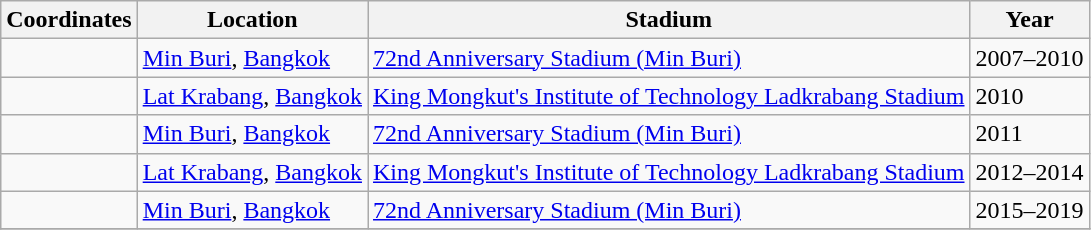<table class="wikitable sortable">
<tr>
<th>Coordinates</th>
<th>Location</th>
<th>Stadium</th>
<th>Year</th>
</tr>
<tr>
<td></td>
<td><a href='#'>Min Buri</a>, <a href='#'>Bangkok</a></td>
<td><a href='#'>72nd Anniversary Stadium (Min Buri)</a></td>
<td>2007–2010</td>
</tr>
<tr>
<td></td>
<td><a href='#'>Lat Krabang</a>, <a href='#'>Bangkok</a></td>
<td><a href='#'>King Mongkut's Institute of Technology Ladkrabang Stadium</a></td>
<td>2010</td>
</tr>
<tr>
<td></td>
<td><a href='#'>Min Buri</a>, <a href='#'>Bangkok</a></td>
<td><a href='#'>72nd Anniversary Stadium (Min Buri)</a></td>
<td>2011</td>
</tr>
<tr>
<td></td>
<td><a href='#'>Lat Krabang</a>, <a href='#'>Bangkok</a></td>
<td><a href='#'>King Mongkut's Institute of Technology Ladkrabang Stadium</a></td>
<td>2012–2014</td>
</tr>
<tr>
<td></td>
<td><a href='#'>Min Buri</a>, <a href='#'>Bangkok</a></td>
<td><a href='#'>72nd Anniversary Stadium (Min Buri)</a></td>
<td>2015–2019</td>
</tr>
<tr>
</tr>
</table>
